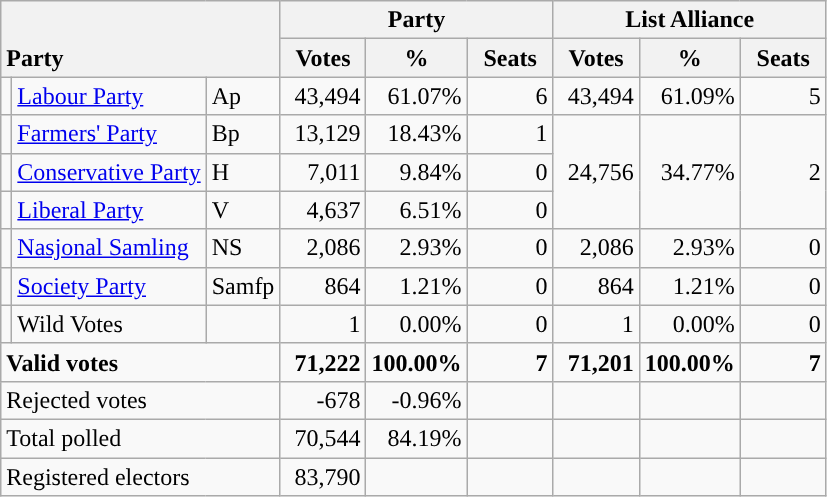<table class="wikitable" border="1" style="text-align:right;">
<tr>
<th style="text-align:left;" valign=bottom rowspan=2 colspan=3>Party</th>
<th colspan=3>Party</th>
<th colspan=3>List Alliance</th>
</tr>
<tr>
<th align=center valign=bottom width="50">Votes</th>
<th align=center valign=bottom width="50">%</th>
<th align=center valign=bottom width="50">Seats</th>
<th align=center valign=bottom width="50">Votes</th>
<th align=center valign=bottom width="50">%</th>
<th align=center valign=bottom width="50">Seats</th>
</tr>
<tr>
<td style="color:inherit;background:"></td>
<td align=left><a href='#'>Labour Party</a></td>
<td align=left>Ap</td>
<td>43,494</td>
<td>61.07%</td>
<td>6</td>
<td>43,494</td>
<td>61.09%</td>
<td>5</td>
</tr>
<tr>
<td style="color:inherit;background:"></td>
<td align=left><a href='#'>Farmers' Party</a></td>
<td align=left>Bp</td>
<td>13,129</td>
<td>18.43%</td>
<td>1</td>
<td rowspan=3>24,756</td>
<td rowspan=3>34.77%</td>
<td rowspan=3>2</td>
</tr>
<tr>
<td style="color:inherit;background:"></td>
<td align=left><a href='#'>Conservative Party</a></td>
<td align=left>H</td>
<td>7,011</td>
<td>9.84%</td>
<td>0</td>
</tr>
<tr>
<td style="color:inherit;background:"></td>
<td align=left><a href='#'>Liberal Party</a></td>
<td align=left>V</td>
<td>4,637</td>
<td>6.51%</td>
<td>0</td>
</tr>
<tr>
<td style="color:inherit;background:"></td>
<td align=left><a href='#'>Nasjonal Samling</a></td>
<td align=left>NS</td>
<td>2,086</td>
<td>2.93%</td>
<td>0</td>
<td>2,086</td>
<td>2.93%</td>
<td>0</td>
</tr>
<tr>
<td></td>
<td align=left><a href='#'>Society Party</a></td>
<td align=left>Samfp</td>
<td>864</td>
<td>1.21%</td>
<td>0</td>
<td>864</td>
<td>1.21%</td>
<td>0</td>
</tr>
<tr>
<td></td>
<td align=left>Wild Votes</td>
<td align=left></td>
<td>1</td>
<td>0.00%</td>
<td>0</td>
<td>1</td>
<td>0.00%</td>
<td>0</td>
</tr>
<tr style="font-weight:bold">
<td align=left colspan=3>Valid votes</td>
<td>71,222</td>
<td>100.00%</td>
<td>7</td>
<td>71,201</td>
<td>100.00%</td>
<td>7</td>
</tr>
<tr>
<td align=left colspan=3>Rejected votes</td>
<td>-678</td>
<td>-0.96%</td>
<td></td>
<td></td>
<td></td>
<td></td>
</tr>
<tr>
<td align=left colspan=3>Total polled</td>
<td>70,544</td>
<td>84.19%</td>
<td></td>
<td></td>
<td></td>
<td></td>
</tr>
<tr>
<td align=left colspan=3>Registered electors</td>
<td>83,790</td>
<td></td>
<td></td>
<td></td>
<td></td>
<td></td>
</tr>
</table>
